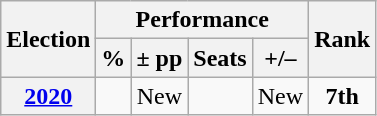<table class="wikitable" style="text-align:center">
<tr>
<th rowspan="2"><strong>Election</strong></th>
<th colspan="4" scope="col">Performance</th>
<th rowspan="2">Rank</th>
</tr>
<tr>
<th><strong>%</strong></th>
<th><strong>± pp</strong></th>
<th><strong>Seats</strong></th>
<th><strong>+/–</strong></th>
</tr>
<tr>
<th><a href='#'>2020</a></th>
<td></td>
<td>New</td>
<td></td>
<td>New</td>
<td><strong>7th</strong></td>
</tr>
</table>
